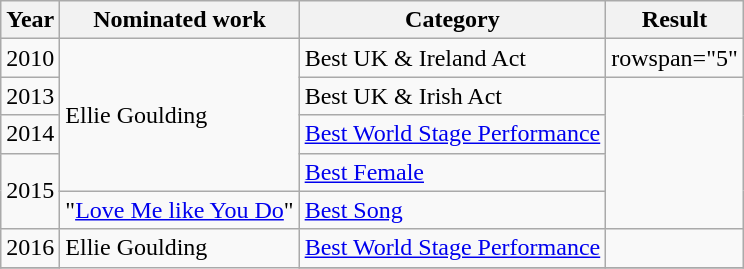<table class="wikitable">
<tr>
<th>Year</th>
<th>Nominated work</th>
<th>Category</th>
<th>Result</th>
</tr>
<tr>
<td>2010</td>
<td rowspan="4">Ellie Goulding</td>
<td>Best UK & Ireland Act</td>
<td>rowspan="5" </td>
</tr>
<tr>
<td>2013</td>
<td>Best UK & Irish Act</td>
</tr>
<tr>
<td>2014</td>
<td><a href='#'>Best World Stage Performance</a></td>
</tr>
<tr>
<td rowspan="2">2015</td>
<td><a href='#'>Best Female</a></td>
</tr>
<tr>
<td>"<a href='#'>Love Me like You Do</a>"</td>
<td><a href='#'>Best Song</a></td>
</tr>
<tr>
<td>2016</td>
<td rowspan="4">Ellie Goulding</td>
<td><a href='#'>Best World Stage Performance</a></td>
<td></td>
</tr>
<tr>
</tr>
</table>
